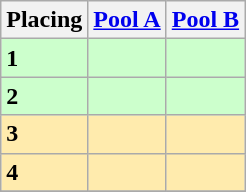<table class=wikitable style="border:1px solid #AAAAAA;">
<tr>
<th>Placing</th>
<th><a href='#'>Pool A</a></th>
<th><a href='#'>Pool B</a></th>
</tr>
<tr style="background: #ccffcc;">
<td><strong>1</strong></td>
<td></td>
<td></td>
</tr>
<tr style="background: #ccffcc;">
<td><strong>2</strong></td>
<td></td>
<td></td>
</tr>
<tr style="background: #ffebad;">
<td><strong>3</strong></td>
<td></td>
<td></td>
</tr>
<tr style="background: #ffebad;">
<td><strong>4</strong></td>
<td></td>
<td></td>
</tr>
<tr>
</tr>
</table>
